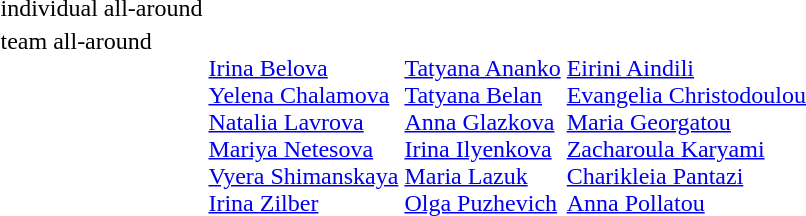<table>
<tr valign="top">
<td>individual all-around<br></td>
<td></td>
<td></td>
<td></td>
</tr>
<tr valign="top">
<td>team all-around<br></td>
<td><br><a href='#'>Irina Belova</a><br><a href='#'>Yelena Chalamova</a><br><a href='#'>Natalia Lavrova</a><br><a href='#'>Mariya Netesova</a><br><a href='#'>Vyera Shimanskaya</a><br><a href='#'>Irina Zilber</a></td>
<td><br><a href='#'>Tatyana Ananko</a><br><a href='#'>Tatyana Belan</a><br> <a href='#'>Anna Glazkova</a><br> <a href='#'>Irina Ilyenkova</a><br><a href='#'>Maria Lazuk</a><br><a href='#'>Olga Puzhevich</a></td>
<td><br><a href='#'>Eirini Aindili</a><br><a href='#'>Evangelia Christodoulou</a><br> <a href='#'>Maria Georgatou</a><br> <a href='#'>Zacharoula Karyami</a><br><a href='#'>Charikleia Pantazi</a><br><a href='#'>Anna Pollatou</a></td>
</tr>
</table>
